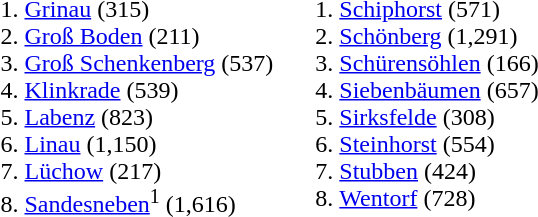<table>
<tr>
<td valign=top><br><ol><li><a href='#'>Grinau</a> (315)</li><li><a href='#'>Groß Boden</a> (211)</li><li><a href='#'>Groß Schenkenberg</a> (537)</li><li><a href='#'>Klinkrade</a> (539)</li><li><a href='#'>Labenz</a> (823)</li><li><a href='#'>Linau</a> (1,150)</li><li><a href='#'>Lüchow</a> (217)</li><li><a href='#'>Sandesneben</a><sup>1</sup> (1,616)</li></ol></td>
<td valign=top><br><ol>
<li> <a href='#'>Schiphorst</a> (571)
<li> <a href='#'>Schönberg</a> (1,291)
<li> <a href='#'>Schürensöhlen</a> (166)
<li> <a href='#'>Siebenbäumen</a> (657)
<li> <a href='#'>Sirksfelde</a> (308)
<li> <a href='#'>Steinhorst</a> (554)
<li> <a href='#'>Stubben</a> (424)
<li> <a href='#'>Wentorf</a> (728)
</ol></td>
</tr>
</table>
